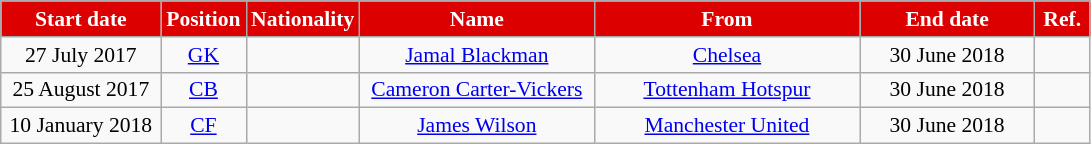<table class="wikitable"  style="text-align:center; font-size:90%; ">
<tr>
<th style="background:#DD0000; color:white; width:100px;">Start date</th>
<th style="background:#DD0000; color:white; width:50px;">Position</th>
<th style="background:#DD0000; color:white; width:50px;">Nationality</th>
<th style="background:#DD0000; color:white; width:150px;">Name</th>
<th style="background:#DD0000; color:white; width:170px;">From</th>
<th style="background:#DD0000; color:white; width:110px;">End date</th>
<th style="background:#DD0000; color:white; width:30px;">Ref.</th>
</tr>
<tr>
<td>27 July 2017</td>
<td><a href='#'>GK</a></td>
<td></td>
<td><a href='#'>Jamal Blackman</a></td>
<td> <a href='#'>Chelsea</a></td>
<td>30 June 2018</td>
<td></td>
</tr>
<tr>
<td>25 August 2017</td>
<td><a href='#'>CB</a></td>
<td></td>
<td><a href='#'>Cameron Carter-Vickers</a></td>
<td> <a href='#'>Tottenham Hotspur</a></td>
<td>30 June 2018</td>
<td></td>
</tr>
<tr>
<td>10 January 2018</td>
<td><a href='#'>CF</a></td>
<td></td>
<td><a href='#'>James Wilson</a></td>
<td> <a href='#'>Manchester United</a></td>
<td>30 June 2018</td>
<td></td>
</tr>
</table>
